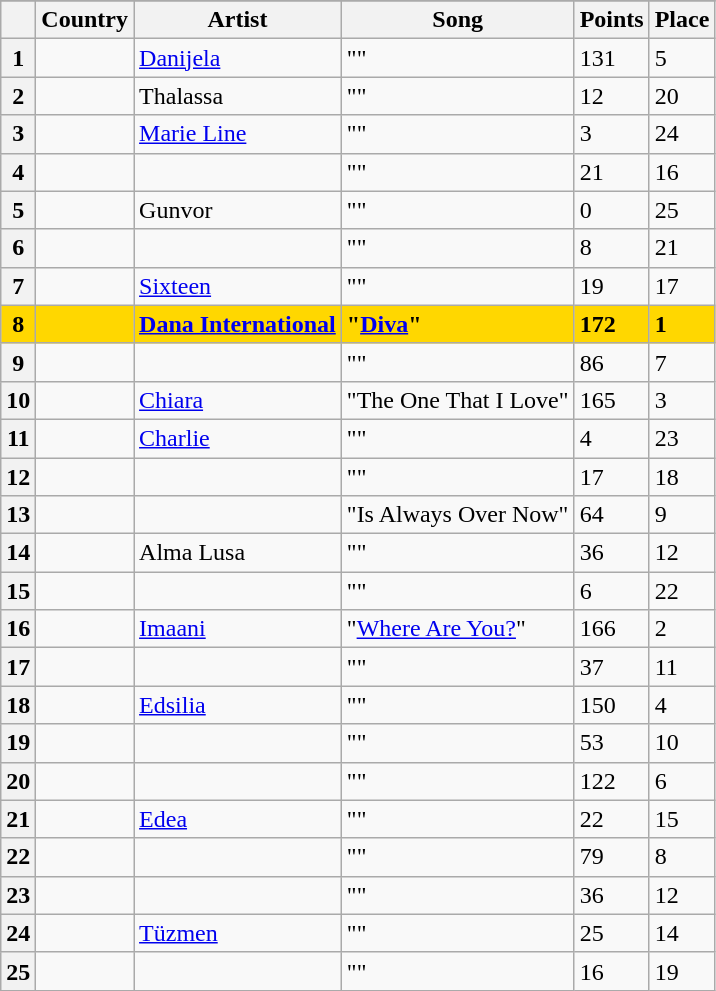<table class="sortable wikitable plainrowheaders">
<tr>
</tr>
<tr>
<th scope="col"></th>
<th scope="col">Country</th>
<th scope="col">Artist</th>
<th scope="col">Song</th>
<th scope="col">Points</th>
<th scope="col">Place</th>
</tr>
<tr>
<th scope="row" style="text-align:center;">1</th>
<td></td>
<td><a href='#'>Danijela</a></td>
<td>""</td>
<td>131</td>
<td>5</td>
</tr>
<tr>
<th scope="row" style="text-align:center;">2</th>
<td></td>
<td>Thalassa</td>
<td>""</td>
<td>12</td>
<td>20</td>
</tr>
<tr>
<th scope="row" style="text-align:center;">3</th>
<td></td>
<td><a href='#'>Marie Line</a></td>
<td>""</td>
<td>3</td>
<td>24</td>
</tr>
<tr>
<th scope="row" style="text-align:center;">4</th>
<td></td>
<td></td>
<td>""</td>
<td>21</td>
<td>16</td>
</tr>
<tr>
<th scope="row" style="text-align:center;">5</th>
<td></td>
<td>Gunvor</td>
<td>""</td>
<td>0</td>
<td>25</td>
</tr>
<tr>
<th scope="row" style="text-align:center;">6</th>
<td></td>
<td></td>
<td>""</td>
<td>8</td>
<td>21</td>
</tr>
<tr>
<th scope="row" style="text-align:center;">7</th>
<td></td>
<td><a href='#'>Sixteen</a></td>
<td>""</td>
<td>19</td>
<td>17</td>
</tr>
<tr style="font-weight:bold; background:gold;">
<th scope="row" style="text-align:center; font-weight:bold; background:gold;">8</th>
<td></td>
<td><a href='#'>Dana International</a></td>
<td>"<a href='#'>Diva</a>"</td>
<td>172</td>
<td>1</td>
</tr>
<tr>
<th scope="row" style="text-align:center;">9</th>
<td></td>
<td></td>
<td>""</td>
<td>86</td>
<td>7</td>
</tr>
<tr>
<th scope="row" style="text-align:center;">10</th>
<td></td>
<td><a href='#'>Chiara</a></td>
<td>"The One That I Love"</td>
<td>165</td>
<td>3</td>
</tr>
<tr>
<th scope="row" style="text-align:center;">11</th>
<td></td>
<td><a href='#'>Charlie</a></td>
<td>""</td>
<td>4</td>
<td>23</td>
</tr>
<tr>
<th scope="row" style="text-align:center;">12</th>
<td></td>
<td></td>
<td>""</td>
<td>17</td>
<td>18</td>
</tr>
<tr>
<th scope="row" style="text-align:center;">13</th>
<td></td>
<td></td>
<td>"Is Always Over Now"</td>
<td>64</td>
<td>9</td>
</tr>
<tr>
<th scope="row" style="text-align:center;">14</th>
<td></td>
<td>Alma Lusa</td>
<td>""</td>
<td>36</td>
<td>12</td>
</tr>
<tr>
<th scope="row" style="text-align:center;">15</th>
<td></td>
<td></td>
<td>""</td>
<td>6</td>
<td>22</td>
</tr>
<tr>
<th scope="row" style="text-align:center;">16</th>
<td></td>
<td><a href='#'>Imaani</a></td>
<td>"<a href='#'>Where Are You?</a>"</td>
<td>166</td>
<td>2</td>
</tr>
<tr>
<th scope="row" style="text-align:center;">17</th>
<td></td>
<td></td>
<td>""</td>
<td>37</td>
<td>11</td>
</tr>
<tr>
<th scope="row" style="text-align:center;">18</th>
<td></td>
<td><a href='#'>Edsilia</a></td>
<td>""</td>
<td>150</td>
<td>4</td>
</tr>
<tr>
<th scope="row" style="text-align:center;">19</th>
<td></td>
<td></td>
<td>""</td>
<td>53</td>
<td>10</td>
</tr>
<tr>
<th scope="row" style="text-align:center;">20</th>
<td></td>
<td></td>
<td>""</td>
<td>122</td>
<td>6</td>
</tr>
<tr>
<th scope="row" style="text-align:center;">21</th>
<td></td>
<td><a href='#'>Edea</a></td>
<td>""</td>
<td>22</td>
<td>15</td>
</tr>
<tr>
<th scope="row" style="text-align:center;">22</th>
<td></td>
<td></td>
<td>""</td>
<td>79</td>
<td>8</td>
</tr>
<tr>
<th scope="row" style="text-align:center;">23</th>
<td></td>
<td></td>
<td>""</td>
<td>36</td>
<td>12</td>
</tr>
<tr>
<th scope="row" style="text-align:center;">24</th>
<td></td>
<td><a href='#'>Tüzmen</a></td>
<td>""</td>
<td>25</td>
<td>14</td>
</tr>
<tr>
<th scope="row" style="text-align:center;">25</th>
<td></td>
<td></td>
<td>""</td>
<td>16</td>
<td>19</td>
</tr>
</table>
